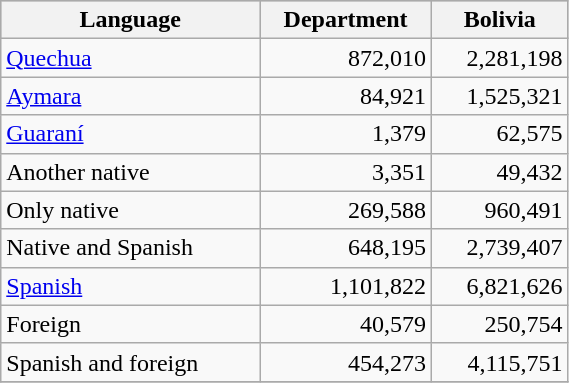<table class="wikitable" border="1" style="width:30%;" border="1">
<tr bgcolor=silver>
<th><strong>Language</strong></th>
<th><strong>Department</strong></th>
<th><strong>Bolivia</strong></th>
</tr>
<tr>
<td><a href='#'>Quechua</a></td>
<td align="right">872,010</td>
<td align="right">2,281,198</td>
</tr>
<tr>
<td><a href='#'>Aymara</a></td>
<td align="right">84,921</td>
<td align="right">1,525,321</td>
</tr>
<tr>
<td><a href='#'>Guaraní</a></td>
<td align="right">1,379</td>
<td align="right">62,575</td>
</tr>
<tr>
<td>Another native</td>
<td align="right">3,351</td>
<td align="right">49,432</td>
</tr>
<tr>
<td>Only native</td>
<td align="right">269,588</td>
<td align="right">960,491</td>
</tr>
<tr>
<td>Native and Spanish</td>
<td align="right">648,195</td>
<td align="right">2,739,407</td>
</tr>
<tr>
<td><a href='#'>Spanish</a></td>
<td align="right">1,101,822</td>
<td align="right">6,821,626</td>
</tr>
<tr>
<td>Foreign</td>
<td align="right">40,579</td>
<td align="right">250,754</td>
</tr>
<tr>
<td>Spanish and foreign</td>
<td align="right">454,273</td>
<td align="right">4,115,751</td>
</tr>
<tr>
</tr>
</table>
